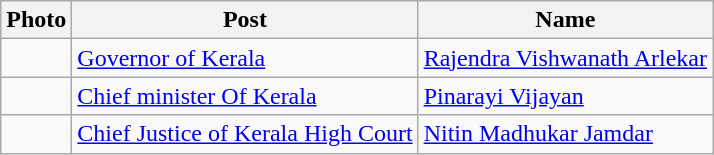<table class="wikitable">
<tr>
<th>Photo</th>
<th>Post</th>
<th>Name</th>
</tr>
<tr>
<td></td>
<td><a href='#'>Governor of Kerala</a></td>
<td><a href='#'>Rajendra Vishwanath Arlekar</a></td>
</tr>
<tr>
<td></td>
<td><a href='#'>Chief minister Of Kerala</a></td>
<td><a href='#'>Pinarayi Vijayan</a></td>
</tr>
<tr>
<td></td>
<td><a href='#'>Chief Justice of Kerala High Court</a></td>
<td><a href='#'>Nitin Madhukar Jamdar</a></td>
</tr>
</table>
